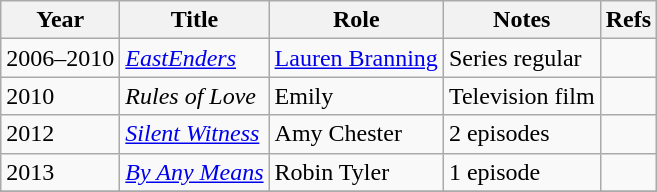<table class="wikitable">
<tr>
<th>Year</th>
<th>Title</th>
<th>Role</th>
<th>Notes</th>
<th>Refs</th>
</tr>
<tr>
<td>2006–2010</td>
<td><em><a href='#'>EastEnders</a></em></td>
<td><a href='#'>Lauren Branning</a></td>
<td>Series regular</td>
<td></td>
</tr>
<tr>
<td>2010</td>
<td><em>Rules of Love</em></td>
<td>Emily</td>
<td>Television film</td>
<td></td>
</tr>
<tr>
<td>2012</td>
<td><em><a href='#'>Silent Witness</a></em></td>
<td>Amy Chester</td>
<td>2 episodes</td>
<td></td>
</tr>
<tr>
<td>2013</td>
<td><em><a href='#'>By Any Means</a></em></td>
<td>Robin Tyler</td>
<td>1 episode</td>
<td></td>
</tr>
<tr>
</tr>
</table>
